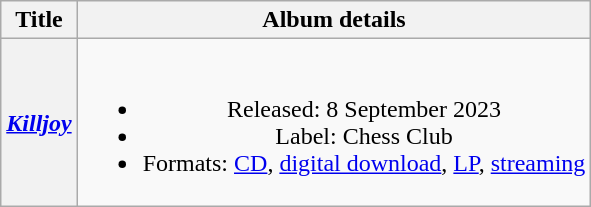<table class="wikitable plainrowheaders" style="text-align:center">
<tr>
<th scope="col">Title</th>
<th scope="col">Album details</th>
</tr>
<tr>
<th scope="row"><em><a href='#'>Killjoy</a></em></th>
<td><br><ul><li>Released: 8 September 2023</li><li>Label: Chess Club</li><li>Formats: <a href='#'>CD</a>, <a href='#'>digital download</a>, <a href='#'>LP</a>, <a href='#'>streaming</a></li></ul></td>
</tr>
</table>
